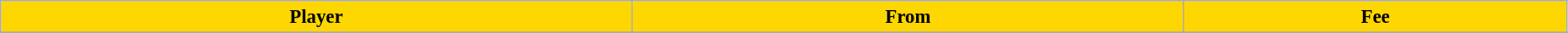<table class="wikitable" style="text-align:left; font-size:95%;width:98%;">
<tr>
<th style="background:gold; color:black;">Player</th>
<th style="background:gold; color:black;">From</th>
<th style="background:gold; color:black;">Fee</th>
</tr>
<tr>
</tr>
</table>
